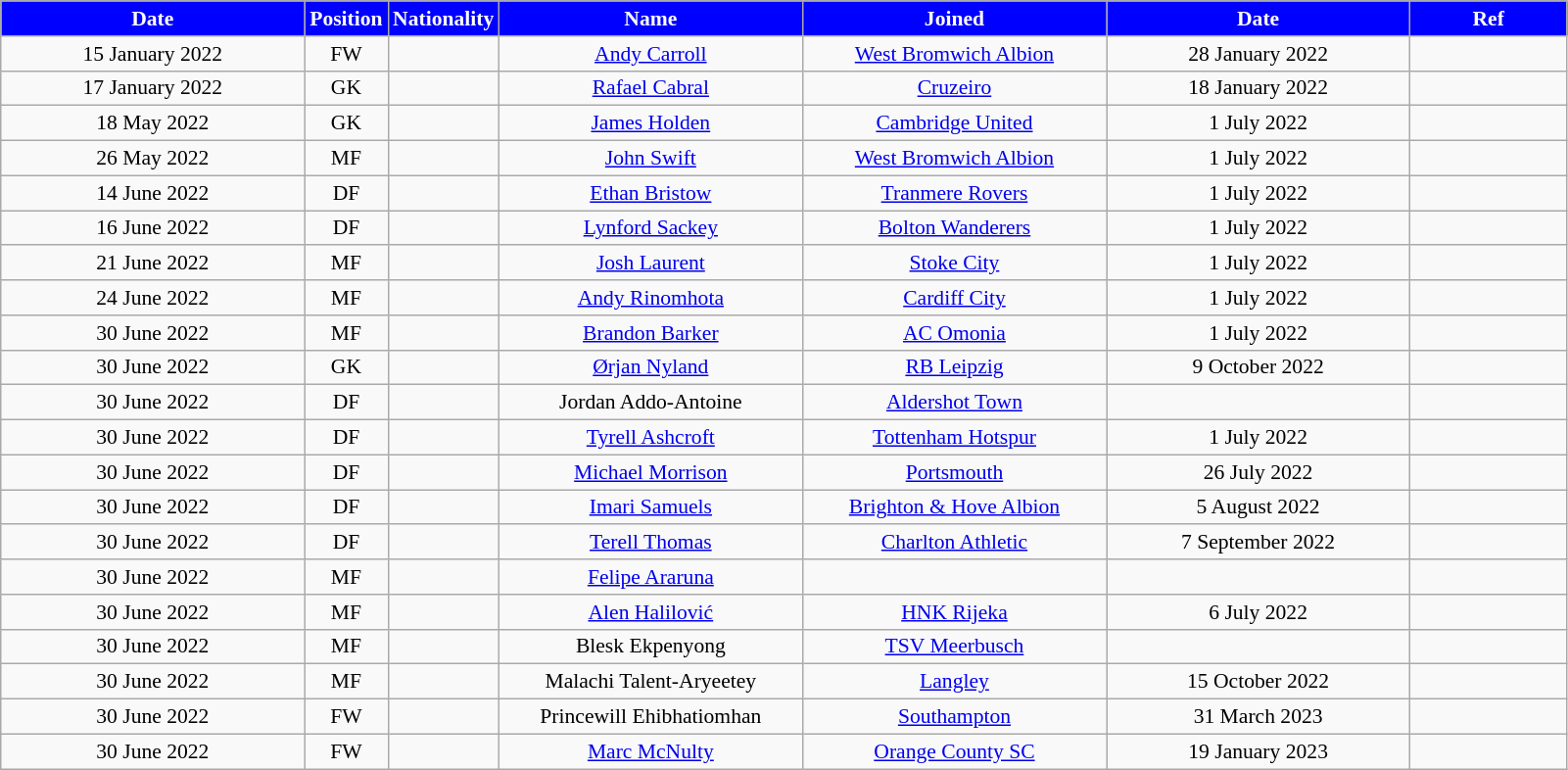<table class="wikitable" style="text-align:center; font-size:90%">
<tr>
<th style="background:#00f; color:white; width:200px;">Date</th>
<th style="background:#00f; color:white; width:50px;">Position</th>
<th style="background:#00f; color:white; width:50px;">Nationality</th>
<th style="background:#00f; color:white; width:200px;">Name</th>
<th style="background:#00f; color:white; width:200px;">Joined</th>
<th style="background:#00f; color:white; width:200px;">Date</th>
<th style="background:#00f; color:white; width:100px;">Ref</th>
</tr>
<tr>
<td>15 January 2022</td>
<td>FW</td>
<td></td>
<td><a href='#'>Andy Carroll</a></td>
<td><a href='#'>West Bromwich Albion</a></td>
<td>28 January 2022</td>
<td></td>
</tr>
<tr>
<td>17 January 2022</td>
<td>GK</td>
<td></td>
<td><a href='#'>Rafael Cabral</a></td>
<td><a href='#'>Cruzeiro</a></td>
<td>18 January 2022</td>
<td></td>
</tr>
<tr>
<td>18 May 2022</td>
<td>GK</td>
<td></td>
<td><a href='#'>James Holden</a></td>
<td><a href='#'>Cambridge United</a></td>
<td>1 July 2022</td>
<td></td>
</tr>
<tr>
<td>26 May 2022</td>
<td>MF</td>
<td></td>
<td><a href='#'>John Swift</a></td>
<td><a href='#'>West Bromwich Albion</a></td>
<td>1 July 2022</td>
<td></td>
</tr>
<tr>
<td>14 June 2022</td>
<td>DF</td>
<td></td>
<td><a href='#'>Ethan Bristow</a></td>
<td><a href='#'>Tranmere Rovers</a></td>
<td>1 July 2022</td>
<td></td>
</tr>
<tr>
<td>16 June 2022</td>
<td>DF</td>
<td></td>
<td><a href='#'>Lynford Sackey</a></td>
<td><a href='#'>Bolton Wanderers</a></td>
<td>1 July 2022</td>
<td></td>
</tr>
<tr>
<td>21 June 2022</td>
<td>MF</td>
<td></td>
<td><a href='#'>Josh Laurent</a></td>
<td><a href='#'>Stoke City</a></td>
<td>1 July 2022</td>
<td></td>
</tr>
<tr>
<td>24 June 2022</td>
<td>MF</td>
<td></td>
<td><a href='#'>Andy Rinomhota</a></td>
<td><a href='#'>Cardiff City</a></td>
<td>1 July 2022</td>
<td></td>
</tr>
<tr>
<td>30 June 2022</td>
<td>MF</td>
<td></td>
<td><a href='#'>Brandon Barker</a></td>
<td><a href='#'>AC Omonia</a></td>
<td>1 July 2022</td>
<td></td>
</tr>
<tr>
<td>30 June 2022</td>
<td>GK</td>
<td></td>
<td><a href='#'>Ørjan Nyland</a></td>
<td><a href='#'>RB Leipzig</a></td>
<td>9 October 2022</td>
<td></td>
</tr>
<tr>
<td>30 June 2022</td>
<td>DF</td>
<td></td>
<td>Jordan Addo-Antoine</td>
<td><a href='#'>Aldershot Town</a></td>
<td></td>
<td></td>
</tr>
<tr>
<td>30 June 2022</td>
<td>DF</td>
<td></td>
<td><a href='#'>Tyrell Ashcroft</a></td>
<td><a href='#'>Tottenham Hotspur</a></td>
<td>1 July 2022</td>
<td></td>
</tr>
<tr>
<td>30 June 2022</td>
<td>DF</td>
<td></td>
<td><a href='#'>Michael Morrison</a></td>
<td><a href='#'>Portsmouth</a></td>
<td>26 July 2022</td>
<td></td>
</tr>
<tr>
<td>30 June 2022</td>
<td>DF</td>
<td></td>
<td><a href='#'>Imari Samuels</a></td>
<td><a href='#'>Brighton & Hove Albion</a></td>
<td>5 August 2022</td>
<td></td>
</tr>
<tr>
<td>30 June 2022</td>
<td>DF</td>
<td></td>
<td><a href='#'>Terell Thomas</a></td>
<td><a href='#'>Charlton Athletic</a></td>
<td>7 September 2022</td>
<td></td>
</tr>
<tr>
<td>30 June 2022</td>
<td>MF</td>
<td></td>
<td><a href='#'>Felipe Araruna</a></td>
<td></td>
<td></td>
<td></td>
</tr>
<tr>
<td>30 June 2022</td>
<td>MF</td>
<td></td>
<td><a href='#'>Alen Halilović</a></td>
<td><a href='#'>HNK Rijeka</a></td>
<td>6 July 2022</td>
<td></td>
</tr>
<tr>
<td>30 June 2022</td>
<td>MF</td>
<td></td>
<td>Blesk Ekpenyong</td>
<td><a href='#'>TSV Meerbusch</a></td>
<td></td>
<td></td>
</tr>
<tr>
<td>30 June 2022</td>
<td>MF</td>
<td></td>
<td>Malachi Talent-Aryeetey</td>
<td><a href='#'>Langley</a></td>
<td>15 October 2022</td>
<td></td>
</tr>
<tr>
<td>30 June 2022</td>
<td>FW</td>
<td></td>
<td>Princewill Ehibhatiomhan</td>
<td><a href='#'>Southampton</a></td>
<td>31 March 2023</td>
<td></td>
</tr>
<tr>
<td>30 June 2022</td>
<td>FW</td>
<td></td>
<td><a href='#'>Marc McNulty</a></td>
<td><a href='#'>Orange County SC</a></td>
<td>19 January 2023</td>
<td></td>
</tr>
</table>
